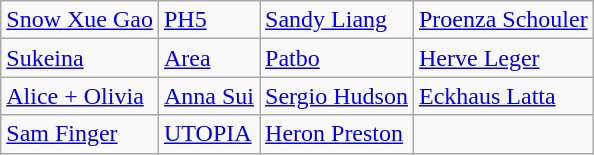<table class="wikitable">
<tr>
<td><a href='#'>Snow Xue Gao</a></td>
<td><a href='#'>PH5</a></td>
<td><a href='#'>Sandy Liang</a></td>
<td><a href='#'>Proenza Schouler</a></td>
</tr>
<tr>
<td><a href='#'>Sukeina</a></td>
<td><a href='#'>Area</a></td>
<td><a href='#'>Patbo</a></td>
<td><a href='#'>Herve Leger</a></td>
</tr>
<tr>
<td><a href='#'>Alice + Olivia</a></td>
<td><a href='#'>Anna Sui</a></td>
<td><a href='#'>Sergio Hudson</a></td>
<td><a href='#'>Eckhaus Latta</a></td>
</tr>
<tr>
<td><a href='#'>Sam Finger</a></td>
<td><a href='#'>UTOPIA</a></td>
<td><a href='#'>Heron Preston</a></td>
<td></td>
</tr>
</table>
